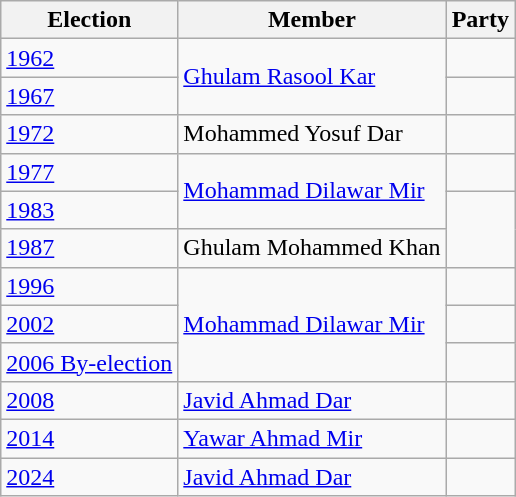<table class="wikitable sortable">
<tr>
<th>Election</th>
<th>Member</th>
<th colspan=2>Party</th>
</tr>
<tr>
<td><a href='#'>1962</a></td>
<td rowspan=2><a href='#'>Ghulam Rasool Kar</a></td>
<td></td>
</tr>
<tr>
<td><a href='#'>1967</a></td>
<td></td>
</tr>
<tr>
<td><a href='#'>1972</a></td>
<td>Mohammed Yosuf Dar</td>
</tr>
<tr>
<td><a href='#'>1977</a></td>
<td rowspan=2><a href='#'>Mohammad Dilawar Mir</a></td>
<td></td>
</tr>
<tr>
<td><a href='#'>1983</a></td>
</tr>
<tr>
<td><a href='#'>1987</a></td>
<td>Ghulam Mohammed Khan</td>
</tr>
<tr>
<td><a href='#'>1996</a></td>
<td rowspan=3><a href='#'>Mohammad Dilawar Mir</a></td>
<td></td>
</tr>
<tr>
<td><a href='#'>2002</a></td>
<td></td>
</tr>
<tr>
<td><a href='#'>2006 By-election</a></td>
<td></td>
</tr>
<tr>
<td><a href='#'>2008</a></td>
<td><a href='#'>Javid Ahmad Dar</a></td>
<td></td>
</tr>
<tr>
<td><a href='#'>2014</a></td>
<td><a href='#'>Yawar Ahmad Mir</a></td>
<td></td>
</tr>
<tr>
<td><a href='#'>2024</a></td>
<td><a href='#'>Javid Ahmad Dar</a></td>
<td></td>
</tr>
</table>
